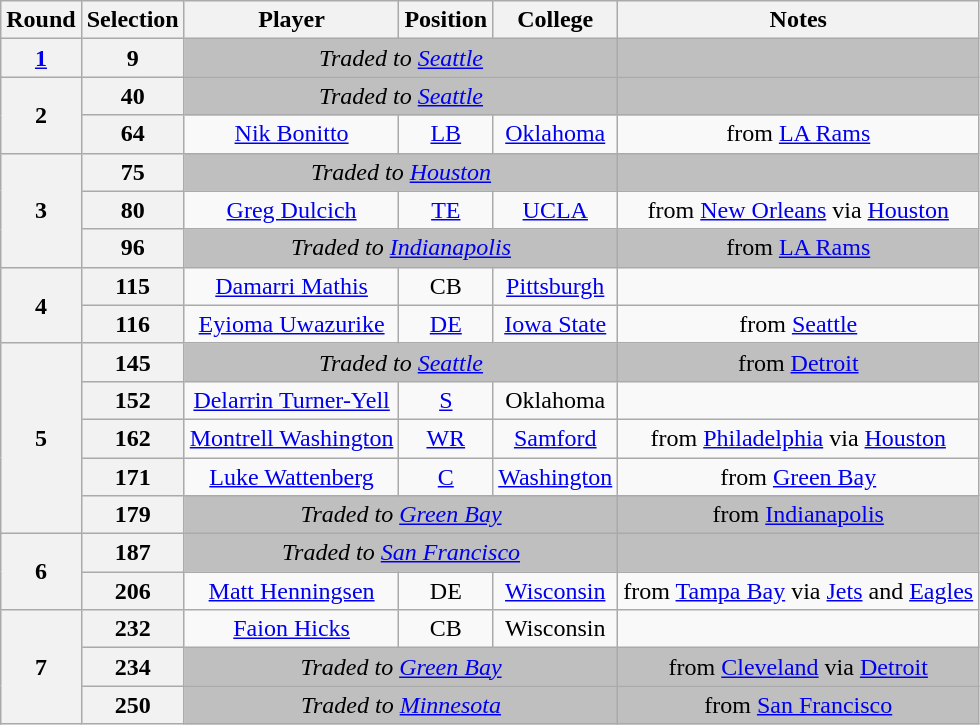<table class="wikitable" style="text-align:center">
<tr>
<th>Round</th>
<th>Selection</th>
<th>Player</th>
<th>Position</th>
<th>College</th>
<th>Notes</th>
</tr>
<tr>
<th><a href='#'>1</a></th>
<th>9</th>
<td colspan="3" style="background:#BFBFBF"><em>Traded to <a href='#'>Seattle</a></em></td>
<td style="background:#BFBFBF"></td>
</tr>
<tr>
<th rowspan="2">2</th>
<th>40</th>
<td colspan="3" style="background:#BFBFBF"><em>Traded to <a href='#'>Seattle</a></em></td>
<td style="background:#BFBFBF"></td>
</tr>
<tr>
<th>64</th>
<td><a href='#'>Nik Bonitto</a></td>
<td><a href='#'>LB</a></td>
<td><a href='#'>Oklahoma</a></td>
<td>from <a href='#'>LA Rams</a></td>
</tr>
<tr>
<th rowspan="3">3</th>
<th>75</th>
<td colspan="3" style="background:#BFBFBF"><em>Traded to <a href='#'>Houston</a></em></td>
<td style="background:#BFBFBF"></td>
</tr>
<tr>
<th>80</th>
<td><a href='#'>Greg Dulcich</a></td>
<td><a href='#'>TE</a></td>
<td><a href='#'>UCLA</a></td>
<td>from <a href='#'>New Orleans</a> via <a href='#'>Houston</a></td>
</tr>
<tr>
<th>96</th>
<td colspan="3" style="background:#BFBFBF"><em>Traded to <a href='#'>Indianapolis</a></em></td>
<td style="background:#BFBFBF">from <a href='#'>LA Rams</a></td>
</tr>
<tr>
<th rowspan=2>4</th>
<th>115</th>
<td><a href='#'>Damarri Mathis</a></td>
<td>CB</td>
<td><a href='#'>Pittsburgh</a></td>
<td></td>
</tr>
<tr>
<th>116</th>
<td><a href='#'>Eyioma Uwazurike</a></td>
<td><a href='#'>DE</a></td>
<td><a href='#'>Iowa State</a></td>
<td>from <a href='#'>Seattle</a></td>
</tr>
<tr>
<th rowspan="5">5</th>
<th>145</th>
<td colspan="3" style="background:#BFBFBF"><em>Traded to <a href='#'>Seattle</a></em></td>
<td style="background:#BFBFBF">from <a href='#'>Detroit</a></td>
</tr>
<tr>
<th>152</th>
<td><a href='#'>Delarrin Turner-Yell</a></td>
<td><a href='#'>S</a></td>
<td>Oklahoma</td>
<td></td>
</tr>
<tr>
<th>162</th>
<td><a href='#'>Montrell Washington</a></td>
<td><a href='#'>WR</a></td>
<td><a href='#'>Samford</a></td>
<td>from <a href='#'>Philadelphia</a> via <a href='#'>Houston</a></td>
</tr>
<tr>
<th>171</th>
<td><a href='#'>Luke Wattenberg</a></td>
<td><a href='#'>C</a></td>
<td><a href='#'>Washington</a></td>
<td>from <a href='#'>Green Bay</a></td>
</tr>
<tr>
<th>179</th>
<td colspan="3" style="background:#BFBFBF"><em>Traded to <a href='#'>Green Bay</a></em></td>
<td style="background:#BFBFBF">from <a href='#'>Indianapolis</a></td>
</tr>
<tr>
<th rowspan="2">6</th>
<th>187</th>
<td colspan="3" style="background:#BFBFBF"><em>Traded to <a href='#'>San Francisco</a></em></td>
<td style="background:#BFBFBF"></td>
</tr>
<tr>
<th>206</th>
<td><a href='#'>Matt Henningsen</a></td>
<td>DE</td>
<td><a href='#'>Wisconsin</a></td>
<td>from <a href='#'>Tampa Bay</a> via <a href='#'>Jets</a> and <a href='#'>Eagles</a></td>
</tr>
<tr>
<th rowspan="3">7</th>
<th>232</th>
<td><a href='#'>Faion Hicks</a></td>
<td>CB</td>
<td>Wisconsin</td>
<td></td>
</tr>
<tr>
<th>234</th>
<td colspan="3" style="background:#BFBFBF"><em>Traded to  <a href='#'>Green Bay</a></em></td>
<td style="background:#BFBFBF">from <a href='#'>Cleveland</a> via <a href='#'>Detroit</a></td>
</tr>
<tr>
<th>250</th>
<td colspan="3" style="background:#BFBFBF"><em>Traded to <a href='#'>Minnesota</a></em></td>
<td style="background:#BFBFBF">from <a href='#'>San Francisco</a></td>
</tr>
</table>
